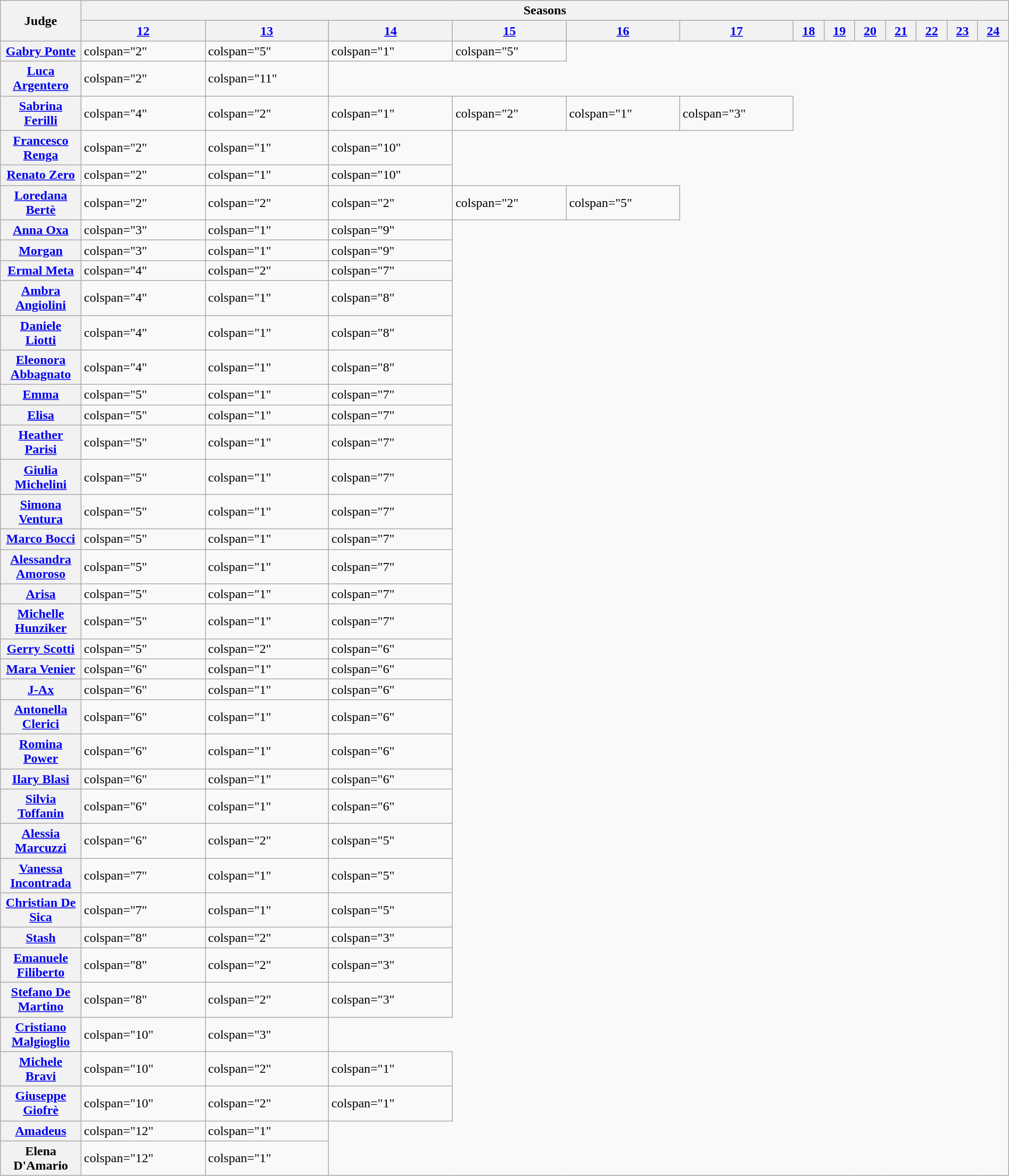<table class="wikitable plainrowheaders collapsible mw-collapsible nowrap" style="width:100%" style="text-align:center">
<tr>
<th rowspan="2" style="width:08%">Judge</th>
<th colspan="13">Seasons</th>
</tr>
<tr>
<th><a href='#'>12</a></th>
<th><a href='#'>13</a></th>
<th><a href='#'>14</a></th>
<th><a href='#'>15</a></th>
<th><a href='#'>16</a></th>
<th><a href='#'>17</a></th>
<th><a href='#'>18</a></th>
<th><a href='#'>19</a></th>
<th><a href='#'>20</a></th>
<th><a href='#'>21</a></th>
<th><a href='#'>22</a></th>
<th><a href='#'>23</a></th>
<th><a href='#'>24</a></th>
</tr>
<tr>
<th scope=row><a href='#'>Gabry Ponte</a></th>
<td>colspan="2" </td>
<td>colspan="5" </td>
<td>colspan="1" </td>
<td>colspan="5" </td>
</tr>
<tr>
<th scope=row><a href='#'>Luca Argentero</a></th>
<td>colspan="2" </td>
<td>colspan="11" </td>
</tr>
<tr>
<th scope=row><a href='#'>Sabrina Ferilli</a></th>
<td>colspan="4" </td>
<td>colspan="2" </td>
<td>colspan="1" </td>
<td>colspan="2" </td>
<td>colspan="1" </td>
<td>colspan="3" </td>
</tr>
<tr>
<th scope=row><a href='#'>Francesco Renga</a></th>
<td>colspan="2" </td>
<td>colspan="1" </td>
<td>colspan="10" </td>
</tr>
<tr>
<th scope=row><a href='#'>Renato Zero</a></th>
<td>colspan="2" </td>
<td>colspan="1" </td>
<td>colspan="10" </td>
</tr>
<tr>
<th scope=row><a href='#'>Loredana Bertè</a></th>
<td>colspan="2" </td>
<td>colspan="2" </td>
<td>colspan="2" </td>
<td>colspan="2" </td>
<td>colspan="5" </td>
</tr>
<tr>
<th scope=row><a href='#'>Anna Oxa</a></th>
<td>colspan="3" </td>
<td>colspan="1" </td>
<td>colspan="9" </td>
</tr>
<tr>
<th scope=row><a href='#'>Morgan</a></th>
<td>colspan="3" </td>
<td>colspan="1" </td>
<td>colspan="9" </td>
</tr>
<tr>
<th scope=row><a href='#'>Ermal Meta</a></th>
<td>colspan="4" </td>
<td>colspan="2" </td>
<td>colspan="7" </td>
</tr>
<tr>
<th scope=row><a href='#'>Ambra Angiolini</a></th>
<td>colspan="4" </td>
<td>colspan="1" </td>
<td>colspan="8" </td>
</tr>
<tr>
<th scope=row><a href='#'>Daniele Liotti</a></th>
<td>colspan="4" </td>
<td>colspan="1" </td>
<td>colspan="8" </td>
</tr>
<tr>
<th scope=row><a href='#'>Eleonora Abbagnato</a></th>
<td>colspan="4" </td>
<td>colspan="1" </td>
<td>colspan="8" </td>
</tr>
<tr>
<th scope=row><a href='#'>Emma</a></th>
<td>colspan="5" </td>
<td>colspan="1" </td>
<td>colspan="7" </td>
</tr>
<tr>
<th scope=row><a href='#'>Elisa</a></th>
<td>colspan="5" </td>
<td>colspan="1" </td>
<td>colspan="7" </td>
</tr>
<tr>
<th scope=row><a href='#'>Heather Parisi</a></th>
<td>colspan="5" </td>
<td>colspan="1" </td>
<td>colspan="7" </td>
</tr>
<tr>
<th scope=row><a href='#'>Giulia Michelini</a></th>
<td>colspan="5" </td>
<td>colspan="1" </td>
<td>colspan="7" </td>
</tr>
<tr>
<th scope=row><a href='#'>Simona Ventura</a></th>
<td>colspan="5" </td>
<td>colspan="1" </td>
<td>colspan="7" </td>
</tr>
<tr>
<th scope=row><a href='#'>Marco Bocci</a></th>
<td>colspan="5" </td>
<td>colspan="1" </td>
<td>colspan="7" </td>
</tr>
<tr>
<th scope=row><a href='#'>Alessandra Amoroso</a></th>
<td>colspan="5" </td>
<td>colspan="1" </td>
<td>colspan="7" </td>
</tr>
<tr>
<th scope=row><a href='#'>Arisa</a></th>
<td>colspan="5" </td>
<td>colspan="1" </td>
<td>colspan="7" </td>
</tr>
<tr>
<th scope=row><a href='#'>Michelle Hunziker</a></th>
<td>colspan="5" </td>
<td>colspan="1" </td>
<td>colspan="7" </td>
</tr>
<tr>
<th scope=row><a href='#'>Gerry Scotti</a></th>
<td>colspan="5" </td>
<td>colspan="2" </td>
<td>colspan="6" </td>
</tr>
<tr>
<th scope=row><a href='#'>Mara Venier</a></th>
<td>colspan="6" </td>
<td>colspan="1" </td>
<td>colspan="6" </td>
</tr>
<tr>
<th scope=row><a href='#'>J-Ax</a></th>
<td>colspan="6" </td>
<td>colspan="1" </td>
<td>colspan="6" </td>
</tr>
<tr>
<th scope=row><a href='#'>Antonella Clerici</a></th>
<td>colspan="6" </td>
<td>colspan="1" </td>
<td>colspan="6" </td>
</tr>
<tr>
<th scope=row><a href='#'>Romina Power</a></th>
<td>colspan="6" </td>
<td>colspan="1" </td>
<td>colspan="6" </td>
</tr>
<tr>
<th scope=row><a href='#'>Ilary Blasi</a></th>
<td>colspan="6" </td>
<td>colspan="1" </td>
<td>colspan="6" </td>
</tr>
<tr>
<th scope=row><a href='#'>Silvia Toffanin</a></th>
<td>colspan="6" </td>
<td>colspan="1" </td>
<td>colspan="6" </td>
</tr>
<tr>
<th scope=row><a href='#'>Alessia Marcuzzi</a></th>
<td>colspan="6" </td>
<td>colspan="2" </td>
<td>colspan="5" </td>
</tr>
<tr>
<th scope=row><a href='#'>Vanessa Incontrada</a></th>
<td>colspan="7" </td>
<td>colspan="1" </td>
<td>colspan="5" </td>
</tr>
<tr>
<th scope=row><a href='#'>Christian De Sica</a></th>
<td>colspan="7" </td>
<td>colspan="1" </td>
<td>colspan="5" </td>
</tr>
<tr>
<th scope=row><a href='#'>Stash</a></th>
<td>colspan="8" </td>
<td>colspan="2" </td>
<td>colspan="3" </td>
</tr>
<tr>
<th scope=row><a href='#'>Emanuele Filiberto</a></th>
<td>colspan="8" </td>
<td>colspan="2" </td>
<td>colspan="3" </td>
</tr>
<tr>
<th scope=row><a href='#'>Stefano De Martino</a></th>
<td>colspan="8" </td>
<td>colspan="2" </td>
<td>colspan="3" </td>
</tr>
<tr>
<th scope=row><a href='#'>Cristiano Malgioglio</a></th>
<td>colspan="10" </td>
<td>colspan="3" </td>
</tr>
<tr>
<th scope=row><a href='#'>Michele Bravi</a></th>
<td>colspan="10" </td>
<td>colspan="2" </td>
<td>colspan="1" </td>
</tr>
<tr>
<th scope=row><a href='#'>Giuseppe Giofrè</a></th>
<td>colspan="10" </td>
<td>colspan="2" </td>
<td>colspan="1" </td>
</tr>
<tr>
<th scope=row><a href='#'>Amadeus</a></th>
<td>colspan="12" </td>
<td>colspan="1" </td>
</tr>
<tr>
<th scope=row>Elena D'Amario</th>
<td>colspan="12" </td>
<td>colspan="1" </td>
</tr>
</table>
